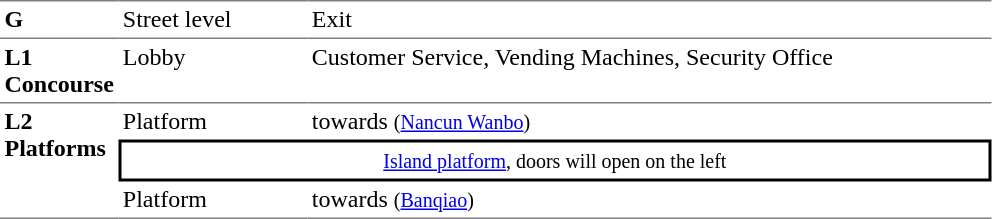<table table border=0 cellspacing=0 cellpadding=3>
<tr>
<td style="border-top:solid 1px gray;" width=50 valign=top><strong>G</strong></td>
<td style="border-top:solid 1px gray;" width=120 valign=top>Street level</td>
<td style="border-top:solid 1px gray;" width=450 valign=top>Exit</td>
</tr>
<tr>
<td style="border-bottom:solid 1px gray; border-top:solid 1px gray;" valign=top width=50><strong>L1<br>Concourse</strong></td>
<td style="border-bottom:solid 1px gray; border-top:solid 1px gray;" valign=top width=100>Lobby</td>
<td style="border-bottom:solid 1px gray; border-top:solid 1px gray;" valign=top width=450>Customer Service, Vending Machines, Security Office</td>
</tr>
<tr>
<td style="border-bottom:solid 1px gray;" rowspan=3 valign=top><strong>L2<br>Platforms</strong></td>
<td>Platform </td>
<td>  towards  <small>(<a href='#'>Nancun Wanbo</a>)</small></td>
</tr>
<tr>
<td style="border-right:solid 2px black;border-left:solid 2px black;border-top:solid 2px black;border-bottom:solid 2px black;text-align:center;" colspan=2><small><a href='#'>Island platform</a>, doors will open on the left</small></td>
</tr>
<tr>
<td style="border-bottom:solid 1px gray;">Platform </td>
<td style="border-bottom:solid 1px gray;"> towards  <small>(<a href='#'>Banqiao</a>)</small> </td>
</tr>
</table>
